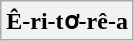<table class="wikitable sortable">
<tr>
<th colspan="2"> Ê-ri-tơ-rê-a</th>
</tr>
</table>
